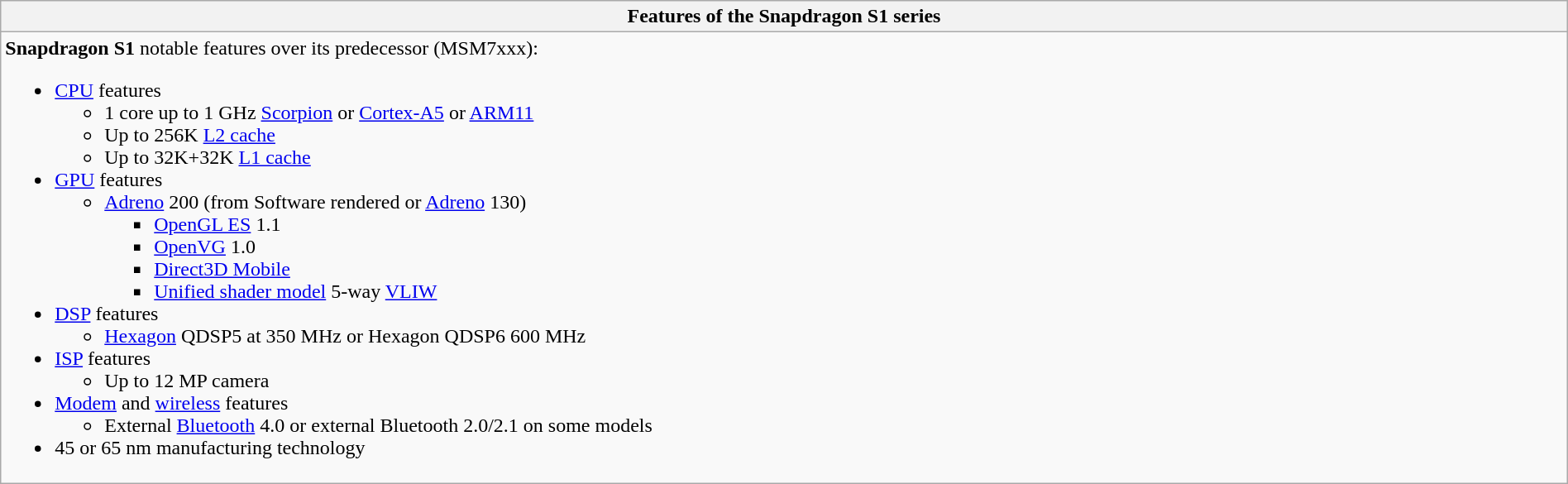<table class="wikitable mw-collapsible mw-collapsed" style="width:100%;">
<tr>
<th>Features of the Snapdragon S1 series</th>
</tr>
<tr>
<td><strong>Snapdragon S1</strong> notable features over its predecessor (MSM7xxx):<br><ul><li><a href='#'>CPU</a> features<ul><li>1 core up to 1 GHz <a href='#'>Scorpion</a> or <a href='#'>Cortex-A5</a> or <a href='#'>ARM11</a></li><li>Up to 256K <a href='#'>L2 cache</a></li><li>Up to 32K+32K <a href='#'>L1 cache</a></li></ul></li><li><a href='#'>GPU</a> features<ul><li><a href='#'>Adreno</a> 200 (from Software rendered or <a href='#'>Adreno</a> 130)<ul><li><a href='#'>OpenGL ES</a> 1.1</li><li><a href='#'>OpenVG</a> 1.0</li><li><a href='#'>Direct3D Mobile</a></li><li><a href='#'>Unified shader model</a> 5-way <a href='#'>VLIW</a></li></ul></li></ul></li><li><a href='#'>DSP</a> features<ul><li><a href='#'>Hexagon</a> QDSP5 at 350 MHz or Hexagon QDSP6 600 MHz</li></ul></li><li><a href='#'>ISP</a> features<ul><li>Up to 12 MP camera</li></ul></li><li><a href='#'>Modem</a> and <a href='#'>wireless</a> features<ul><li>External <a href='#'>Bluetooth</a> 4.0 or external Bluetooth 2.0/2.1 on some models</li></ul></li><li>45 or 65 nm manufacturing technology</li></ul></td>
</tr>
</table>
